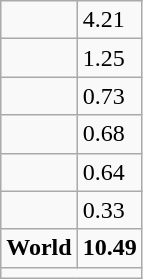<table class="wikitable floatright">
<tr>
<td></td>
<td>4.21</td>
</tr>
<tr>
<td></td>
<td>1.25</td>
</tr>
<tr>
<td></td>
<td>0.73</td>
</tr>
<tr>
<td></td>
<td>0.68</td>
</tr>
<tr>
<td></td>
<td>0.64</td>
</tr>
<tr>
<td></td>
<td>0.33</td>
</tr>
<tr>
<td><strong>World</strong></td>
<td><strong>10.49</strong></td>
</tr>
<tr>
<td colspan=2 style=text-align:center;></td>
</tr>
</table>
